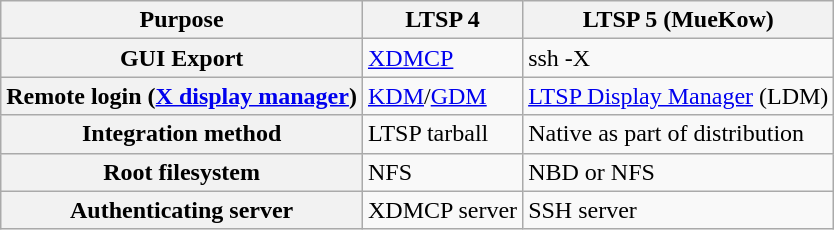<table class="wikitable">
<tr>
<th>Purpose</th>
<th>LTSP 4</th>
<th>LTSP 5 (MueKow)</th>
</tr>
<tr>
<th>GUI Export</th>
<td><a href='#'>XDMCP</a></td>
<td>ssh -X</td>
</tr>
<tr>
<th>Remote login (<a href='#'>X display manager</a>)</th>
<td><a href='#'>KDM</a>/<a href='#'>GDM</a></td>
<td><a href='#'>LTSP Display Manager</a> (LDM)</td>
</tr>
<tr>
<th>Integration method</th>
<td>LTSP tarball</td>
<td>Native as part of distribution</td>
</tr>
<tr>
<th>Root filesystem</th>
<td>NFS</td>
<td>NBD or NFS</td>
</tr>
<tr>
<th>Authenticating server</th>
<td>XDMCP server</td>
<td>SSH server</td>
</tr>
</table>
